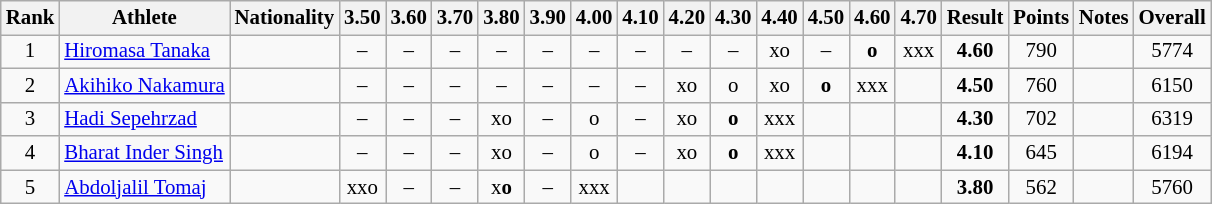<table class="wikitable sortable" style="text-align:center;font-size:87%">
<tr>
<th>Rank</th>
<th>Athlete</th>
<th>Nationality</th>
<th>3.50</th>
<th>3.60</th>
<th>3.70</th>
<th>3.80</th>
<th>3.90</th>
<th>4.00</th>
<th>4.10</th>
<th>4.20</th>
<th>4.30</th>
<th>4.40</th>
<th>4.50</th>
<th>4.60</th>
<th>4.70</th>
<th>Result</th>
<th>Points</th>
<th>Notes</th>
<th>Overall</th>
</tr>
<tr>
<td>1</td>
<td align="left"><a href='#'>Hiromasa Tanaka</a></td>
<td align=left></td>
<td>–</td>
<td>–</td>
<td>–</td>
<td>–</td>
<td>–</td>
<td>–</td>
<td>–</td>
<td>–</td>
<td>–</td>
<td>xo</td>
<td>–</td>
<td><strong>o</strong></td>
<td>xxx</td>
<td><strong>4.60</strong></td>
<td>790</td>
<td></td>
<td>5774</td>
</tr>
<tr>
<td>2</td>
<td align="left"><a href='#'>Akihiko Nakamura</a></td>
<td align=left></td>
<td>–</td>
<td>–</td>
<td>–</td>
<td>–</td>
<td>–</td>
<td>–</td>
<td>–</td>
<td>xo</td>
<td>o</td>
<td>xo</td>
<td><strong>o</strong></td>
<td>xxx</td>
<td></td>
<td><strong>4.50</strong></td>
<td>760</td>
<td></td>
<td>6150</td>
</tr>
<tr>
<td>3</td>
<td align="left"><a href='#'>Hadi Sepehrzad</a></td>
<td align=left></td>
<td>–</td>
<td>–</td>
<td>–</td>
<td>xo</td>
<td>–</td>
<td>o</td>
<td>–</td>
<td>xo</td>
<td><strong>o</strong></td>
<td>xxx</td>
<td></td>
<td></td>
<td></td>
<td><strong>4.30</strong></td>
<td>702</td>
<td></td>
<td>6319</td>
</tr>
<tr>
<td>4</td>
<td align="left"><a href='#'>Bharat Inder Singh</a></td>
<td align=left></td>
<td>–</td>
<td>–</td>
<td>–</td>
<td>xo</td>
<td>–</td>
<td>o</td>
<td>–</td>
<td>xo</td>
<td><strong>o</strong></td>
<td>xxx</td>
<td></td>
<td></td>
<td></td>
<td><strong>4.10</strong></td>
<td>645</td>
<td></td>
<td>6194</td>
</tr>
<tr>
<td>5</td>
<td align="left"><a href='#'>Abdoljalil Tomaj</a></td>
<td align=left></td>
<td>xxo</td>
<td>–</td>
<td>–</td>
<td>x<strong>o</strong></td>
<td>–</td>
<td>xxx</td>
<td></td>
<td></td>
<td></td>
<td></td>
<td></td>
<td></td>
<td></td>
<td><strong>3.80</strong></td>
<td>562</td>
<td></td>
<td>5760</td>
</tr>
</table>
